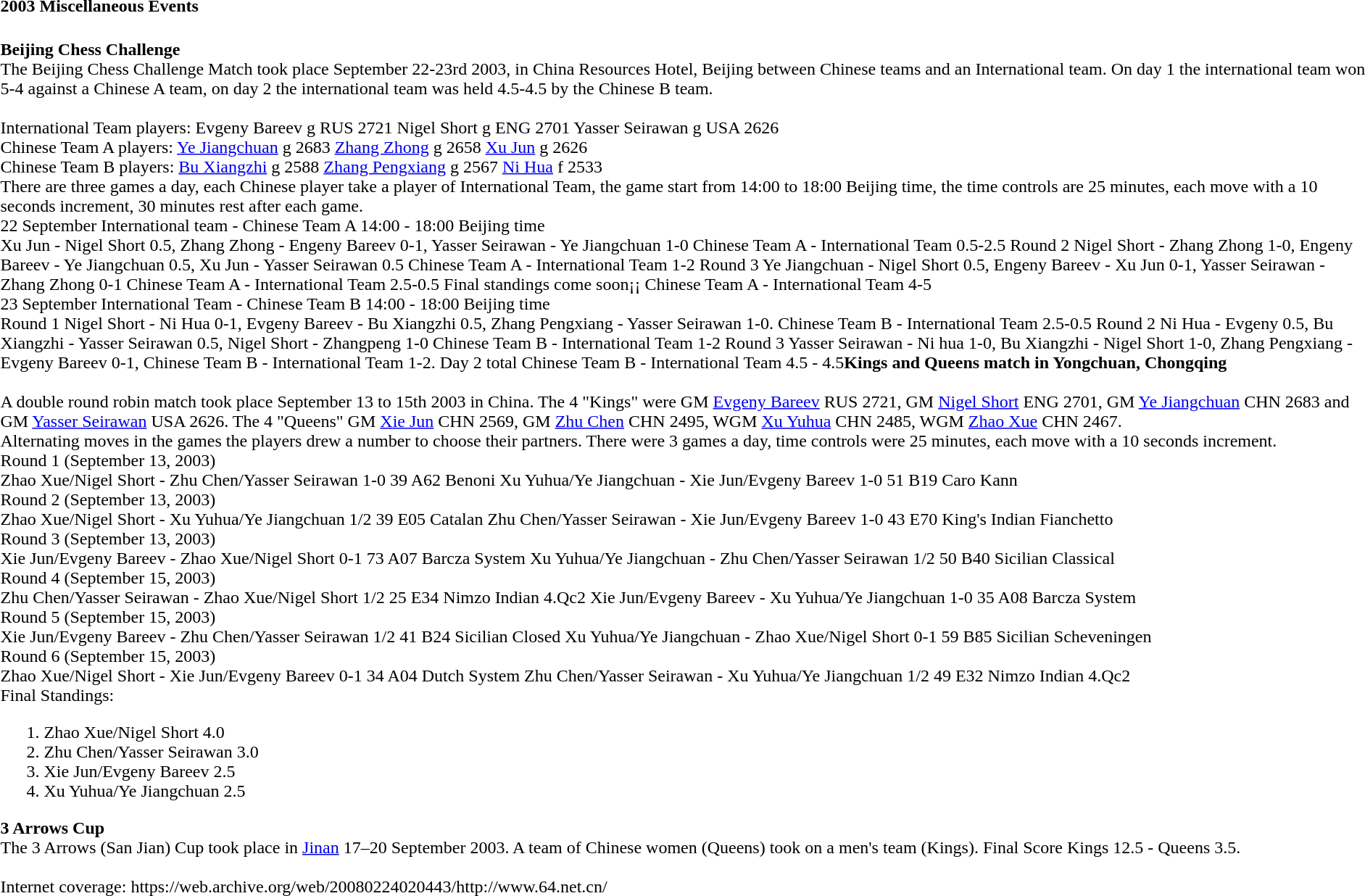<table class="toccolours collapsible collapsed" style="text-align: left; font-size:100%">
<tr>
<th>2003 Miscellaneous Events</th>
</tr>
<tr>
<td><br><strong>Beijing Chess Challenge</strong><br>The Beijing Chess Challenge Match took place September 22-23rd 2003, in China Resources Hotel, Beijing between Chinese teams and an International team. On day 1 the international team won 5-4 against a Chinese A team, on day 2 the international team was held 4.5-4.5 by the Chinese B team.<br><br>International Team players: Evgeny Bareev g RUS 2721 Nigel Short g ENG 2701 Yasser Seirawan g USA 2626<br>Chinese Team A players: <a href='#'>Ye Jiangchuan</a> g 2683 <a href='#'>Zhang Zhong</a> g 2658 <a href='#'>Xu Jun</a> g 2626<br>Chinese Team B players: <a href='#'>Bu Xiangzhi</a> g 2588 <a href='#'>Zhang Pengxiang</a> g 2567 <a href='#'>Ni Hua</a> f 2533<br>There are three games a day, each Chinese player take a player of International Team, the game start from 14:00 to 18:00 Beijing time, the time controls are 25 minutes, each move with a 10 seconds increment, 30 minutes rest after each game.<br>22 September International team - Chinese Team A 14:00 - 18:00 Beijing time<br>Xu Jun - Nigel Short 0.5, Zhang Zhong - Engeny Bareev 0-1, Yasser Seirawan - Ye Jiangchuan 1-0 Chinese Team A - International Team 0.5-2.5 Round 2 Nigel Short - Zhang Zhong 1-0, Engeny Bareev - Ye Jiangchuan 0.5, Xu Jun - Yasser Seirawan 0.5 Chinese Team A - International Team 1-2 Round 3 Ye Jiangchuan - Nigel Short 0.5, Engeny Bareev - Xu Jun 0-1, Yasser Seirawan - Zhang Zhong 0-1 Chinese Team A - International Team 2.5-0.5 Final standings come soon¡¡ Chinese Team A - International Team 4-5<br>23 September International Team - Chinese Team B 14:00 - 18:00 Beijing time<br>Round 1 Nigel Short - Ni Hua 0-1, Evgeny Bareev - Bu Xiangzhi 0.5, Zhang Pengxiang - Yasser Seirawan 1-0. Chinese Team B - International Team 2.5-0.5 Round 2 Ni Hua - Evgeny 0.5, Bu Xiangzhi - Yasser Seirawan 0.5, Nigel Short - Zhangpeng 1-0 Chinese Team B - International Team 1-2 Round 3 Yasser Seirawan - Ni hua 1-0, Bu Xiangzhi - Nigel Short 1-0, Zhang Pengxiang - Evgeny Bareev 0-1, Chinese Team B - International Team 1-2. Day 2 total Chinese Team B - International Team 4.5 - 4.5<strong>Kings and Queens match in Yongchuan, Chongqing</strong><br><br>A double round robin match took place September 13 to 15th 2003 in China. The 4 "Kings" were GM <a href='#'>Evgeny Bareev</a> RUS 2721, GM <a href='#'>Nigel Short</a> ENG 2701, GM <a href='#'>Ye Jiangchuan</a> CHN 2683 and GM <a href='#'>Yasser Seirawan</a> USA 2626. The 4 "Queens" GM <a href='#'>Xie Jun</a> CHN 2569, GM <a href='#'>Zhu Chen</a> CHN 2495, WGM <a href='#'>Xu Yuhua</a> CHN 2485, WGM <a href='#'>Zhao Xue</a> CHN 2467.<br>Alternating moves in the games the players drew a number to choose their partners. There were 3 games a day, time controls were 25 minutes, each move with a 10 seconds increment.<br>Round 1 (September 13, 2003)<br>Zhao Xue/Nigel Short - Zhu Chen/Yasser Seirawan 1-0 39 A62 Benoni
Xu Yuhua/Ye Jiangchuan - Xie Jun/Evgeny Bareev 1-0 51 B19 Caro Kann<br>Round 2 (September 13, 2003)<br>Zhao Xue/Nigel Short - Xu Yuhua/Ye Jiangchuan 1/2 39 E05 Catalan
Zhu Chen/Yasser Seirawan - Xie Jun/Evgeny Bareev 1-0 43 E70 King's Indian Fianchetto<br>Round 3 (September 13, 2003)<br>Xie Jun/Evgeny Bareev - Zhao Xue/Nigel Short 0-1 73 A07 Barcza System
Xu Yuhua/Ye Jiangchuan - Zhu Chen/Yasser Seirawan 1/2 50 B40 Sicilian Classical<br>Round 4 (September 15, 2003)<br>Zhu Chen/Yasser Seirawan - Zhao Xue/Nigel Short 1/2 25 E34 Nimzo Indian 4.Qc2
Xie Jun/Evgeny Bareev - Xu Yuhua/Ye Jiangchuan 1-0 35 A08 Barcza System<br>Round 5 (September 15, 2003)<br>Xie Jun/Evgeny Bareev - Zhu Chen/Yasser Seirawan 1/2 41 B24 Sicilian Closed
Xu Yuhua/Ye Jiangchuan - Zhao Xue/Nigel Short 0-1 59 B85 Sicilian Scheveningen<br>Round 6 (September 15, 2003)<br>Zhao Xue/Nigel Short - Xie Jun/Evgeny Bareev 0-1 34 A04 Dutch System
Zhu Chen/Yasser Seirawan - Xu Yuhua/Ye Jiangchuan 1/2 49 E32 Nimzo Indian 4.Qc2<br>Final Standings:<ol><li>Zhao Xue/Nigel Short 4.0</li><li>Zhu Chen/Yasser Seirawan 3.0</li><li>Xie Jun/Evgeny Bareev 2.5</li><li>Xu Yuhua/Ye Jiangchuan 2.5</li></ol><strong>3 Arrows Cup</strong><br>The 3 Arrows (San Jian) Cup took place in <a href='#'>Jinan</a> 17–20 September 2003. A team of Chinese women (Queens) took on a men's team (Kings). Final Score Kings 12.5 - Queens 3.5.<br><br>Internet coverage: https://web.archive.org/web/20080224020443/http://www.64.net.cn/</td>
</tr>
</table>
